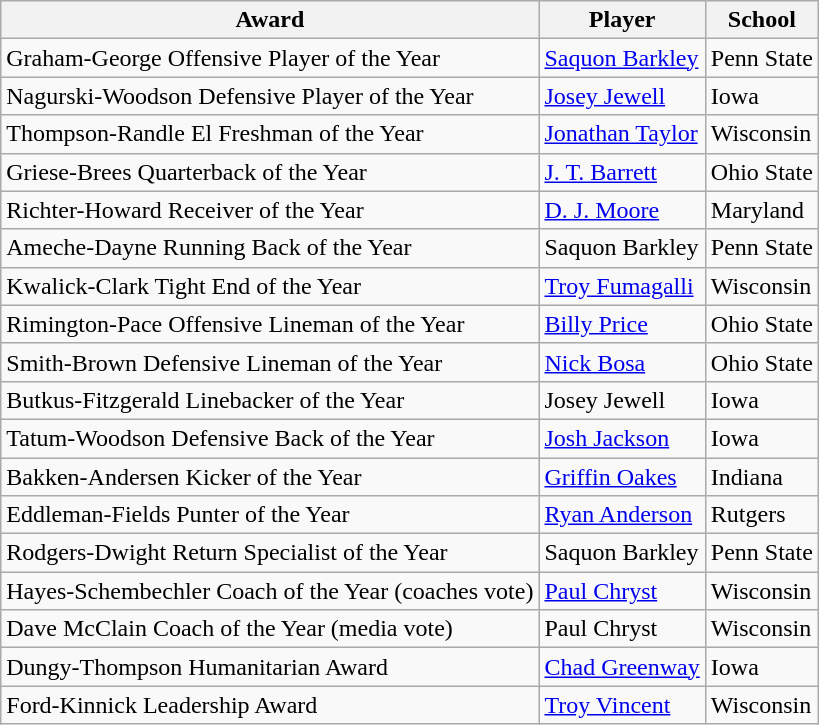<table class="wikitable sortable">
<tr>
<th>Award</th>
<th>Player</th>
<th>School</th>
</tr>
<tr>
<td>Graham-George Offensive Player of the Year</td>
<td><a href='#'>Saquon Barkley</a></td>
<td>Penn State</td>
</tr>
<tr>
<td>Nagurski-Woodson Defensive Player of the Year</td>
<td><a href='#'>Josey Jewell</a></td>
<td>Iowa</td>
</tr>
<tr>
<td>Thompson-Randle El Freshman of the Year</td>
<td><a href='#'>Jonathan Taylor</a></td>
<td>Wisconsin</td>
</tr>
<tr>
<td>Griese-Brees Quarterback of the Year</td>
<td><a href='#'>J. T. Barrett</a></td>
<td>Ohio State</td>
</tr>
<tr>
<td>Richter-Howard Receiver of the Year</td>
<td><a href='#'>D. J. Moore</a></td>
<td>Maryland</td>
</tr>
<tr>
<td>Ameche-Dayne Running Back of the Year</td>
<td>Saquon Barkley</td>
<td>Penn State</td>
</tr>
<tr>
<td>Kwalick-Clark Tight End of the Year</td>
<td><a href='#'>Troy Fumagalli</a></td>
<td>Wisconsin</td>
</tr>
<tr>
<td>Rimington-Pace Offensive Lineman of the Year</td>
<td><a href='#'>Billy Price</a></td>
<td>Ohio State</td>
</tr>
<tr>
<td>Smith-Brown Defensive Lineman of the Year</td>
<td><a href='#'>Nick Bosa</a></td>
<td>Ohio State</td>
</tr>
<tr>
<td>Butkus-Fitzgerald Linebacker of the Year</td>
<td>Josey Jewell</td>
<td>Iowa</td>
</tr>
<tr>
<td>Tatum-Woodson Defensive Back of the Year</td>
<td><a href='#'>Josh Jackson</a></td>
<td>Iowa</td>
</tr>
<tr>
<td>Bakken-Andersen Kicker of the Year</td>
<td><a href='#'>Griffin Oakes</a></td>
<td>Indiana</td>
</tr>
<tr>
<td>Eddleman-Fields Punter of the Year</td>
<td><a href='#'>Ryan Anderson</a></td>
<td>Rutgers</td>
</tr>
<tr>
<td>Rodgers-Dwight Return Specialist of the Year</td>
<td>Saquon Barkley</td>
<td>Penn State</td>
</tr>
<tr>
<td>Hayes-Schembechler Coach of the Year (coaches vote)</td>
<td><a href='#'>Paul Chryst</a></td>
<td>Wisconsin</td>
</tr>
<tr>
<td>Dave McClain Coach of the Year (media vote)</td>
<td>Paul Chryst</td>
<td>Wisconsin</td>
</tr>
<tr>
<td>Dungy-Thompson Humanitarian Award</td>
<td><a href='#'>Chad Greenway</a></td>
<td>Iowa</td>
</tr>
<tr>
<td>Ford-Kinnick Leadership Award</td>
<td><a href='#'>Troy Vincent</a></td>
<td>Wisconsin</td>
</tr>
</table>
